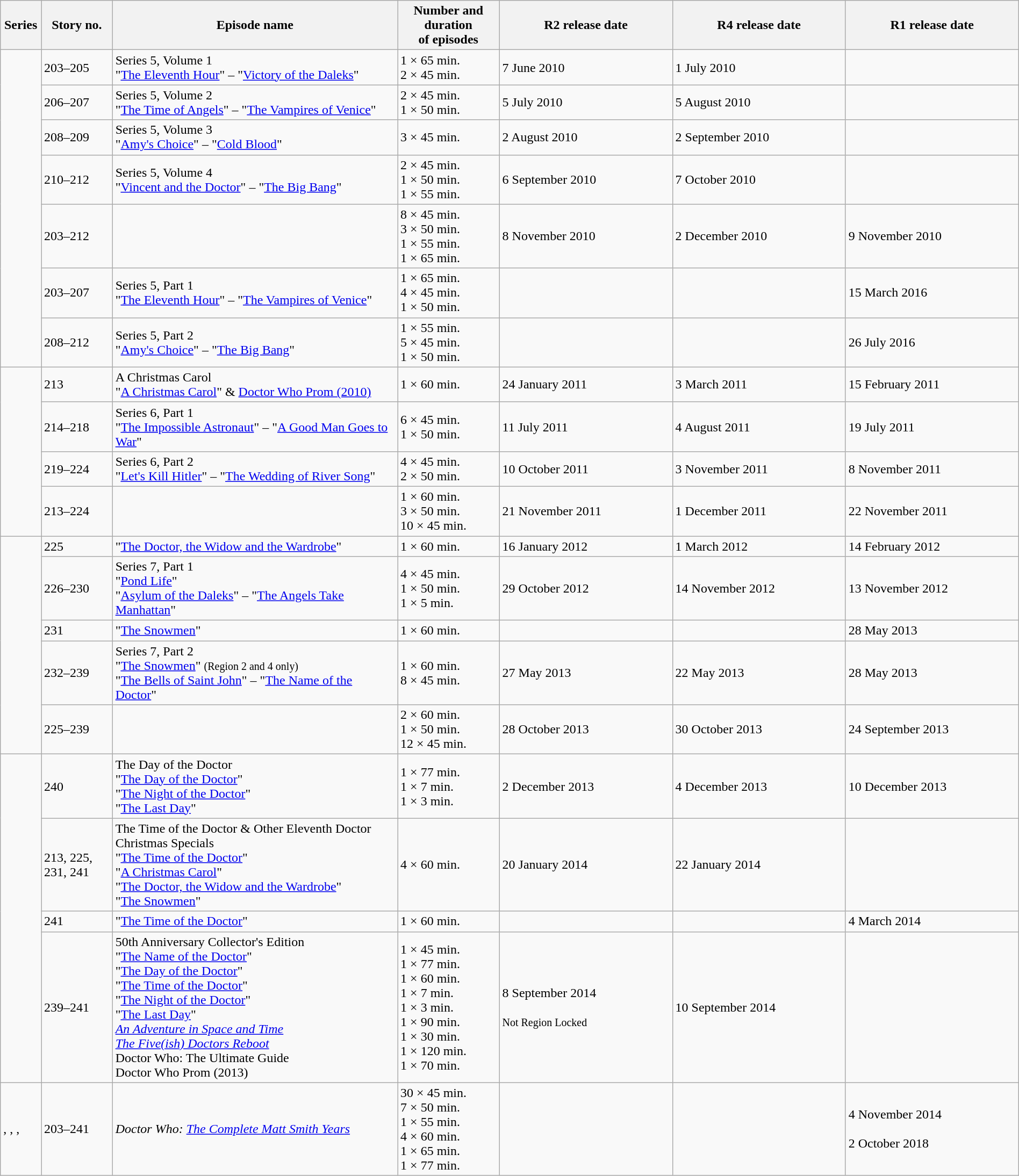<table class="wikitable sortable" style="width:100%;">
<tr>
<th style="width:4%;">Series</th>
<th style="width:7%;">Story no.</th>
<th style="width:28%;">Episode name</th>
<th style="width:10%;">Number and duration<br>of episodes</th>
<th style="width:17%;">R2 release date</th>
<th style="width:17%;">R4 release date</th>
<th style="width:17%;">R1 release date</th>
</tr>
<tr>
<td rowspan="7"></td>
<td>203–205</td>
<td> Series 5, Volume 1<br>"<a href='#'>The Eleventh Hour</a>" – "<a href='#'>Victory of the Daleks</a>"</td>
<td data-sort-value="155">1 × 65 min.<br>2 × 45 min.</td>
<td data-sort-value="2010-06-07">7 June 2010<br>  </td>
<td data-sort-value="2010-07-01">1 July 2010<br>  </td>
<td></td>
</tr>
<tr>
<td>206–207</td>
<td> Series 5, Volume 2<br>"<a href='#'>The Time of Angels</a>" – "<a href='#'>The Vampires of Venice</a>"</td>
<td data-sort-value="140">2 × 45 min.<br>1 × 50 min.</td>
<td data-sort-value="2010-07-05">5 July 2010<br>  </td>
<td data-sort-value="2010-08-05">5 August 2010<br>  </td>
<td></td>
</tr>
<tr>
<td>208–209</td>
<td> Series 5, Volume 3<br>"<a href='#'>Amy's Choice</a>" – "<a href='#'>Cold Blood</a>"</td>
<td data-sort-value="135">3 × 45 min.</td>
<td data-sort-value="2010-08-02">2 August 2010<br>  </td>
<td data-sort-value="2010-09-02">2 September 2010<br>  </td>
<td></td>
</tr>
<tr>
<td>210–212</td>
<td> Series 5, Volume 4<br>"<a href='#'>Vincent and the Doctor</a>" – "<a href='#'>The Big Bang</a>"</td>
<td data-sort-value="195">2 × 45 min.<br>1 × 50 min.<br>1 × 55 min.</td>
<td data-sort-value="2010-09-06">6 September 2010<br>  </td>
<td data-sort-value="2010-10-07">7 October 2010<br>  </td>
<td></td>
</tr>
<tr>
<td>203–212</td>
<td> </td>
<td data-sort-value="630">8 × 45 min.<br>3 × 50 min.<br>1 × 55 min.<br>1 × 65 min.</td>
<td data-sort-value="2010-11-08">8 November 2010<br>  </td>
<td data-sort-value="2010-12-02">2 December 2010<br>  </td>
<td data-sort-value="2010-11-09">9 November 2010<br>  </td>
</tr>
<tr>
<td>203–207</td>
<td> Series 5, Part 1<br>"<a href='#'>The Eleventh Hour</a>" – "<a href='#'>The Vampires of Venice</a>"</td>
<td data-sort-value="295">1 × 65 min.<br>4 × 45 min.<br>1 × 50 min.</td>
<td></td>
<td></td>
<td data-sort-value="2016-03-15">15 March 2016</td>
</tr>
<tr>
<td>208–212</td>
<td> Series 5, Part 2<br>"<a href='#'>Amy's Choice</a>" – "<a href='#'>The Big Bang</a>"</td>
<td data-sort-value="330">1 × 55 min.<br>5 × 45 min.<br>1 × 50 min.</td>
<td></td>
<td></td>
<td data-sort-value="2016-07-26">26 July 2016</td>
</tr>
<tr>
<td rowspan="4"></td>
<td>213</td>
<td> A Christmas Carol<br>"<a href='#'>A Christmas Carol</a>" & <a href='#'>Doctor Who Prom (2010)</a></td>
<td data-sort-value="60">1 × 60 min.</td>
<td data-sort-value="2011-01-24">24 January 2011<br>  </td>
<td data-sort-value="2011-03-03">3 March 2011<br>  </td>
<td data-sort-value="2011-02-15">15 February 2011<br>  </td>
</tr>
<tr>
<td>214–218</td>
<td> Series 6, Part 1<br>"<a href='#'>The Impossible Astronaut</a>" – "<a href='#'>A Good Man Goes to War</a>"</td>
<td data-sort-value="320">6 × 45 min.<br>1 × 50 min.</td>
<td data-sort-value="2011-07-11">11 July 2011<br>  </td>
<td data-sort-value="2011-08-04">4 August 2011<br>  </td>
<td data-sort-value="2011-07-19">19 July 2011<br>  </td>
</tr>
<tr>
<td>219–224</td>
<td> Series 6, Part 2<br>"<a href='#'>Let's Kill Hitler</a>" – "<a href='#'>The Wedding of River Song</a>"</td>
<td data-sort-value="280">4 × 45 min.<br>2 × 50 min.</td>
<td data-sort-value="2011-10-10">10 October 2011<br>  </td>
<td data-sort-value="2011-11-03">3 November 2011<br>  </td>
<td data-sort-value="2011-11-08">8 November 2011<br>  </td>
</tr>
<tr>
<td>213–224</td>
<td>  <br> </td>
<td data-sort-value="660">1 × 60 min.<br>3 × 50 min.<br>10 × 45 min.</td>
<td data-sort-value="2011-11-21">21 November 2011<br>  </td>
<td data-sort-value="2011-12-01">1 December 2011<br>  </td>
<td data-sort-value="2011-11-22">22 November 2011<br>  </td>
</tr>
<tr>
<td rowspan="5"></td>
<td>225</td>
<td> "<a href='#'>The Doctor, the Widow and the Wardrobe</a>"</td>
<td data-sort-value="60">1 × 60 min.</td>
<td data-sort-value="2012-01-16">16 January 2012<br>  </td>
<td data-sort-value="2012-03-01">1 March 2012<br>  </td>
<td data-sort-value="2012-02-14">14 February 2012<br>  </td>
</tr>
<tr>
<td>226–230</td>
<td> Series 7, Part 1<br>"<a href='#'>Pond Life</a>"<br>"<a href='#'>Asylum of the Daleks</a>" – "<a href='#'>The Angels Take Manhattan</a>"</td>
<td data-sort-value="235">4 × 45 min.<br>1 × 50 min.<br>1 × 5 min.</td>
<td data-sort-value="2012-10-29">29 October 2012<br>  </td>
<td data-sort-value="2012-11-14">14 November 2012<br>  </td>
<td data-sort-value="2012-11-13">13 November 2012<br>  </td>
</tr>
<tr>
<td>231</td>
<td> "<a href='#'>The Snowmen</a>"</td>
<td data-sort-value="60">1 × 60 min.</td>
<td></td>
<td></td>
<td data-sort-value="2013-05-28">28 May 2013<br>  </td>
</tr>
<tr>
<td>232–239</td>
<td> Series 7, Part 2<br>"<a href='#'>The Snowmen</a>" <small>(Region 2 and 4 only)</small><br>"<a href='#'>The Bells of Saint John</a>" – "<a href='#'>The Name of the Doctor</a>"</td>
<td data-sort-value="420">1 × 60 min.<br>8 × 45 min.</td>
<td data-sort-value="2013-05-27">27 May 2013<br>  </td>
<td data-sort-value="2013-05-22">22 May 2013<br>  </td>
<td data-sort-value="2013-05-28">28 May 2013<br>  </td>
</tr>
<tr>
<td>225–239</td>
<td>  <br> </td>
<td data-sort-value="710">2 × 60 min.<br>1 × 50 min.<br>12 × 45 min.</td>
<td data-sort-value="2013-10-28">28 October 2013<br>  </td>
<td data-sort-value="2013-10-30">30 October 2013<br>  </td>
<td data-sort-value="2013-09-24">24 September 2013<br>  </td>
</tr>
<tr>
<td rowspan="4"></td>
<td>240</td>
<td> The Day of the Doctor<br>"<a href='#'>The Day of the Doctor</a>"<br>"<a href='#'>The Night of the Doctor</a>"<br>"<a href='#'>The Last Day</a>"</td>
<td data-sort-value="87">1 × 77 min.<br>1 × 7 min.<br>1 × 3 min.</td>
<td data-sort-value="2013-12-02">2 December 2013<br>  </td>
<td data-sort-value="2013-12-04">4 December 2013<br>  </td>
<td data-sort-value="2013-12-10">10 December 2013<br>  </td>
</tr>
<tr>
<td>213, 225, 231, 241</td>
<td> The Time of the Doctor & Other Eleventh Doctor Christmas Specials<br>"<a href='#'>The Time of the Doctor</a>"<br>"<a href='#'>A Christmas Carol</a>" <br>"<a href='#'>The Doctor, the Widow and the Wardrobe</a>"<br>"<a href='#'>The Snowmen</a>"</td>
<td data-sort-value="240">4 × 60 min.</td>
<td data-sort-value="2014-01-20">20 January 2014<br>  </td>
<td data-sort-value="2014-01-22">22 January 2014<br>  </td>
<td></td>
</tr>
<tr>
<td>241</td>
<td> "<a href='#'>The Time of the Doctor</a>"</td>
<td data-sort-value="60">1 × 60 min.</td>
<td></td>
<td></td>
<td data-sort-value="2014-03-04">4 March 2014<br>  </td>
</tr>
<tr>
<td>239–241</td>
<td> 50th Anniversary Collector's Edition<br>"<a href='#'>The Name of the Doctor</a>"<br>"<a href='#'>The Day of the Doctor</a>" <br>"<a href='#'>The Time of the Doctor</a>"<br>"<a href='#'>The Night of the Doctor</a>"<br>"<a href='#'>The Last Day</a>"<br><em><a href='#'>An Adventure in Space and Time</a></em><br><em><a href='#'>The Five(ish) Doctors Reboot</a></em><br>Doctor Who: The Ultimate Guide<br>Doctor Who Prom (2013)</td>
<td data-sort-value="502">1 × 45 min.<br>1 × 77 min.<br>1 × 60 min.<br>1 × 7 min.<br>1 × 3 min.<br>1 × 90 min.<br>1 × 30 min.<br>1 × 120 min.<br>1 × 70 min.</td>
<td data-sort-value="2014-09-08">8 September 2014<br>  <br><small>Not Region Locked</small></td>
<td data-sort-value="2014-09-10">10 September 2014<br>  </td>
<td></td>
</tr>
<tr>
<td>, , ,<br></td>
<td>203–241</td>
<td><em>Doctor Who: <a href='#'>The Complete Matt Smith Years</a></em></td>
<td data-sort-value="2137">30 × 45 min.<br>7 × 50 min.<br>1 × 55 min.<br>4 × 60 min.<br>1 × 65 min.<br>1 × 77 min.</td>
<td></td>
<td></td>
<td data-sort-value="2014-11-04">4 November 2014<br>  <br>2 October 2018<br>  </td>
</tr>
</table>
